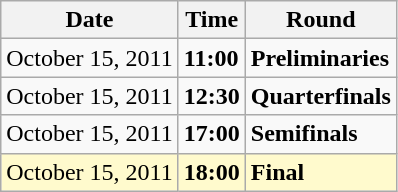<table class="wikitable">
<tr>
<th>Date</th>
<th>Time</th>
<th>Round</th>
</tr>
<tr>
<td>October 15, 2011</td>
<td><strong>11:00</strong></td>
<td><strong>Preliminaries</strong></td>
</tr>
<tr>
<td>October 15, 2011</td>
<td><strong>12:30</strong></td>
<td><strong>Quarterfinals</strong></td>
</tr>
<tr>
<td>October 15, 2011</td>
<td><strong>17:00</strong></td>
<td><strong>Semifinals</strong></td>
</tr>
<tr style=background:lemonchiffon>
<td>October 15, 2011</td>
<td><strong>18:00</strong></td>
<td><strong>Final</strong></td>
</tr>
</table>
